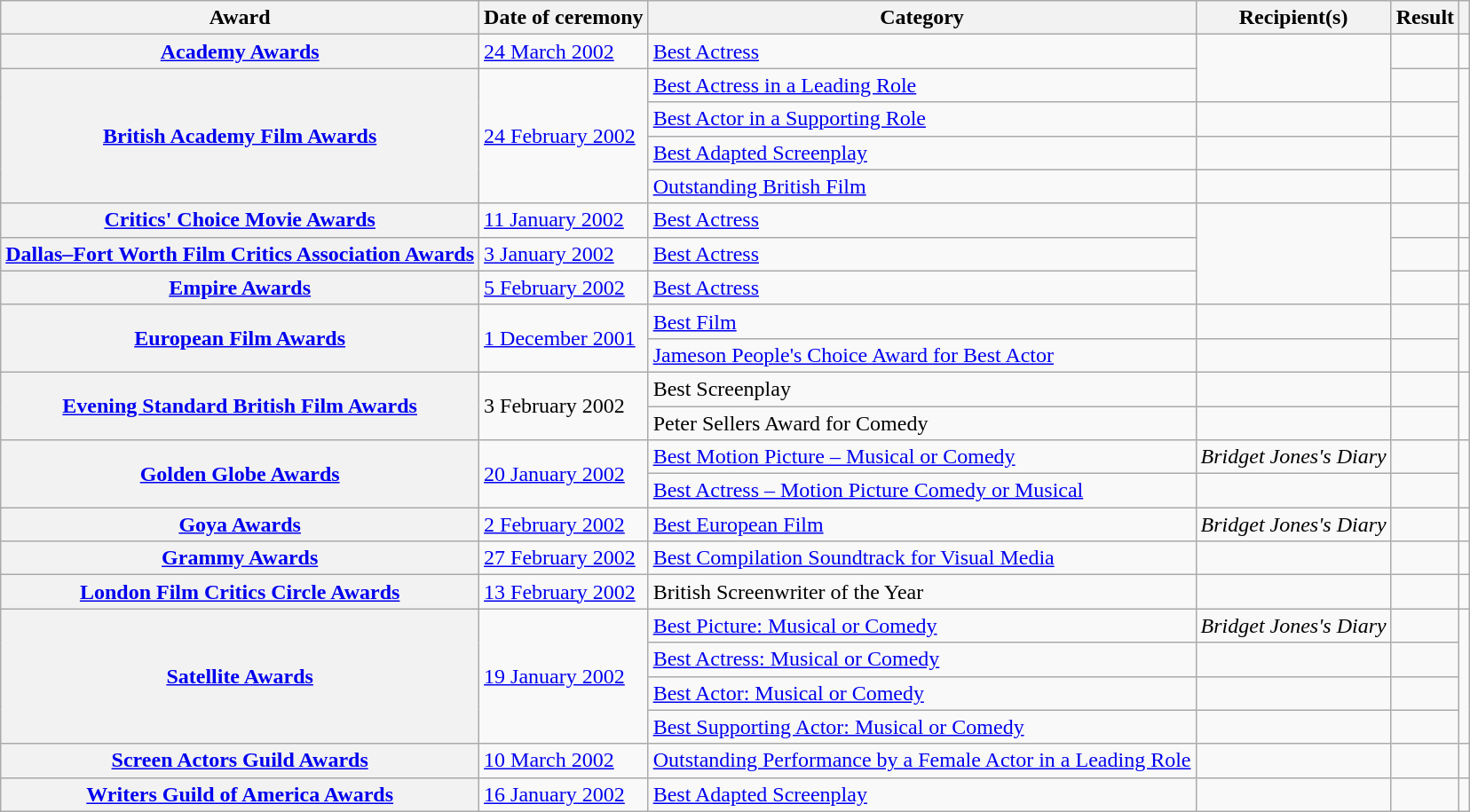<table class="wikitable plainrowheaders sortable">
<tr>
<th scope="col">Award</th>
<th scope="col">Date of ceremony</th>
<th scope="col">Category</th>
<th scope="col">Recipient(s)</th>
<th scope="col">Result</th>
<th scope="col" class="unsortable"></th>
</tr>
<tr>
<th scope="row"><a href='#'>Academy Awards</a></th>
<td><a href='#'>24 March 2002</a></td>
<td><a href='#'>Best Actress</a></td>
<td rowspan="2"></td>
<td></td>
<td style="text-align:center;"></td>
</tr>
<tr>
<th scope="row" rowspan=4><a href='#'>British Academy Film Awards</a></th>
<td rowspan=4><a href='#'>24 February 2002</a></td>
<td><a href='#'>Best Actress in a Leading Role</a></td>
<td></td>
<td style="text-align:center;" rowspan=4></td>
</tr>
<tr>
<td><a href='#'>Best Actor in a Supporting Role</a></td>
<td></td>
<td></td>
</tr>
<tr>
<td><a href='#'>Best Adapted Screenplay</a></td>
<td></td>
<td></td>
</tr>
<tr>
<td><a href='#'>Outstanding British Film</a></td>
<td></td>
<td></td>
</tr>
<tr>
<th scope="row"><a href='#'>Critics' Choice Movie Awards</a></th>
<td><a href='#'>11 January 2002</a></td>
<td><a href='#'>Best Actress</a></td>
<td rowspan="3"></td>
<td></td>
<td style="text-align:center;"></td>
</tr>
<tr>
<th scope="row"><a href='#'>Dallas–Fort Worth Film Critics Association Awards</a></th>
<td><a href='#'>3 January 2002</a></td>
<td><a href='#'>Best Actress</a></td>
<td></td>
<td style="text-align:center;"></td>
</tr>
<tr>
<th scope="row"><a href='#'>Empire Awards</a></th>
<td><a href='#'>5 February 2002</a></td>
<td><a href='#'>Best Actress</a></td>
<td></td>
<td style="text-align:center;"></td>
</tr>
<tr>
<th scope="row" rowspan=2><a href='#'>European Film Awards</a></th>
<td rowspan=2><a href='#'>1 December 2001</a></td>
<td><a href='#'>Best Film</a></td>
<td></td>
<td></td>
<td style="text-align:center;" rowspan=2></td>
</tr>
<tr>
<td><a href='#'>Jameson People's Choice Award for Best Actor</a></td>
<td></td>
<td></td>
</tr>
<tr>
<th scope="row" rowspan=2><a href='#'>Evening Standard British Film Awards</a></th>
<td rowspan=2>3 February 2002</td>
<td>Best Screenplay</td>
<td></td>
<td></td>
<td style="text-align:center;" rowspan=2></td>
</tr>
<tr>
<td>Peter Sellers Award for Comedy</td>
<td></td>
<td></td>
</tr>
<tr>
<th scope="row" rowspan=2><a href='#'>Golden Globe Awards</a></th>
<td rowspan=2><a href='#'>20 January 2002</a></td>
<td><a href='#'>Best Motion Picture – Musical or Comedy</a></td>
<td><em>Bridget Jones's Diary</em></td>
<td></td>
<td style="text-align:center;" rowspan=2></td>
</tr>
<tr>
<td><a href='#'>Best Actress – Motion Picture Comedy or Musical</a></td>
<td></td>
<td></td>
</tr>
<tr>
<th scope="row"><a href='#'>Goya Awards</a></th>
<td><a href='#'>2 February 2002</a></td>
<td><a href='#'>Best European Film</a></td>
<td><em>Bridget Jones's Diary</em></td>
<td></td>
<td style="text-align:center;"></td>
</tr>
<tr>
<th scope="row"><a href='#'>Grammy Awards</a></th>
<td><a href='#'>27 February 2002</a></td>
<td><a href='#'>Best Compilation Soundtrack for Visual Media</a></td>
<td></td>
<td></td>
<td style="text-align:center;"></td>
</tr>
<tr>
<th scope="row"><a href='#'>London Film Critics Circle Awards</a></th>
<td><a href='#'>13 February 2002</a></td>
<td>British Screenwriter of the Year</td>
<td></td>
<td></td>
<td style="text-align:center;"></td>
</tr>
<tr>
<th scope="row" rowspan=4><a href='#'>Satellite Awards</a></th>
<td rowspan=4><a href='#'>19 January 2002</a></td>
<td><a href='#'>Best Picture: Musical or Comedy</a></td>
<td><em>Bridget Jones's Diary</em></td>
<td></td>
<td style="text-align:center;" rowspan=4></td>
</tr>
<tr>
<td><a href='#'>Best Actress: Musical or Comedy</a></td>
<td></td>
<td></td>
</tr>
<tr>
<td><a href='#'>Best Actor: Musical or Comedy</a></td>
<td></td>
<td></td>
</tr>
<tr>
<td><a href='#'>Best Supporting Actor: Musical or Comedy</a></td>
<td></td>
<td></td>
</tr>
<tr>
<th scope="row"><a href='#'>Screen Actors Guild Awards</a></th>
<td><a href='#'>10 March 2002</a></td>
<td><a href='#'>Outstanding Performance by a Female Actor in a Leading Role</a></td>
<td></td>
<td></td>
<td style="text-align:center;"></td>
</tr>
<tr>
<th scope="row"><a href='#'>Writers Guild of America Awards</a></th>
<td><a href='#'>16 January 2002</a></td>
<td><a href='#'>Best Adapted Screenplay</a></td>
<td></td>
<td></td>
<td style="text-align:center;"></td>
</tr>
</table>
